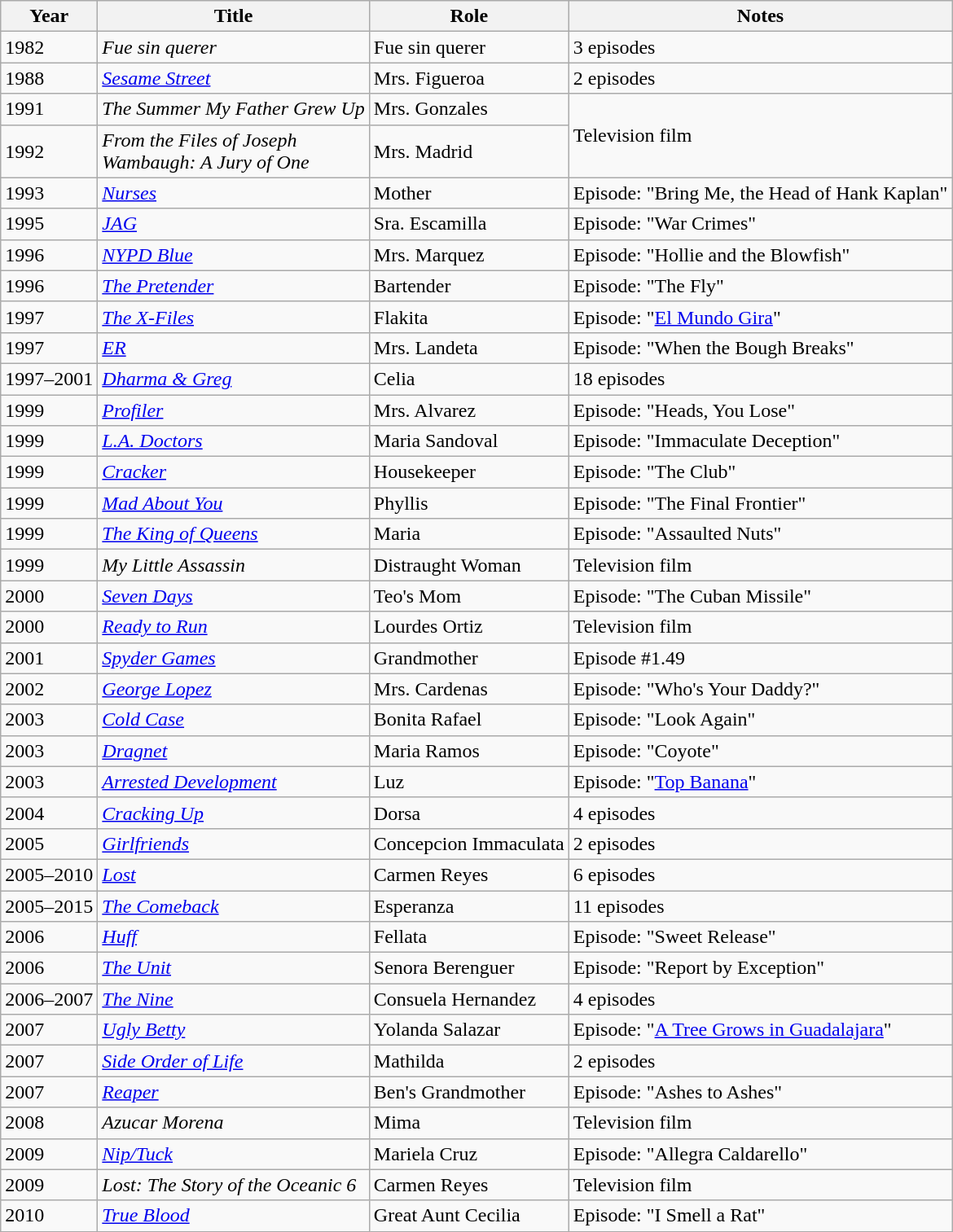<table class="wikitable sortable">
<tr>
<th>Year</th>
<th>Title</th>
<th>Role</th>
<th>Notes</th>
</tr>
<tr>
<td>1982</td>
<td><em>Fue sin querer</em></td>
<td>Fue sin querer</td>
<td>3 episodes</td>
</tr>
<tr>
<td>1988</td>
<td><em><a href='#'>Sesame Street</a></em></td>
<td>Mrs. Figueroa</td>
<td>2 episodes</td>
</tr>
<tr>
<td>1991</td>
<td><em>The Summer My Father Grew Up</em></td>
<td>Mrs. Gonzales</td>
<td rowspan="2">Television film</td>
</tr>
<tr>
<td>1992</td>
<td><em>From the Files of Joseph</em><br><em>Wambaugh: A Jury of One</em></td>
<td>Mrs. Madrid</td>
</tr>
<tr>
<td>1993</td>
<td><a href='#'><em>Nurses</em></a></td>
<td>Mother</td>
<td>Episode: "Bring Me, the Head of Hank Kaplan"</td>
</tr>
<tr>
<td>1995</td>
<td><a href='#'><em>JAG</em></a></td>
<td>Sra. Escamilla</td>
<td>Episode: "War Crimes"</td>
</tr>
<tr>
<td>1996</td>
<td><em><a href='#'>NYPD Blue</a></em></td>
<td>Mrs. Marquez</td>
<td>Episode: "Hollie and the Blowfish"</td>
</tr>
<tr>
<td>1996</td>
<td><a href='#'><em>The Pretender</em></a></td>
<td>Bartender</td>
<td>Episode: "The Fly"</td>
</tr>
<tr>
<td>1997</td>
<td><em><a href='#'>The X-Files</a></em></td>
<td>Flakita</td>
<td>Episode: "<a href='#'>El Mundo Gira</a>"</td>
</tr>
<tr>
<td>1997</td>
<td><a href='#'><em>ER</em></a></td>
<td>Mrs. Landeta</td>
<td>Episode: "When the Bough Breaks"</td>
</tr>
<tr>
<td>1997–2001</td>
<td><em><a href='#'>Dharma & Greg</a></em></td>
<td>Celia</td>
<td>18 episodes</td>
</tr>
<tr>
<td>1999</td>
<td><a href='#'><em>Profiler</em></a></td>
<td>Mrs. Alvarez</td>
<td>Episode: "Heads, You Lose"</td>
</tr>
<tr>
<td>1999</td>
<td><em><a href='#'>L.A. Doctors</a></em></td>
<td>Maria Sandoval</td>
<td>Episode: "Immaculate Deception"</td>
</tr>
<tr>
<td>1999</td>
<td><a href='#'><em>Cracker</em></a></td>
<td>Housekeeper</td>
<td>Episode: "The Club"</td>
</tr>
<tr>
<td>1999</td>
<td><em><a href='#'>Mad About You</a></em></td>
<td>Phyllis</td>
<td>Episode: "The Final Frontier"</td>
</tr>
<tr>
<td>1999</td>
<td><em><a href='#'>The King of Queens</a></em></td>
<td>Maria</td>
<td>Episode: "Assaulted Nuts"</td>
</tr>
<tr>
<td>1999</td>
<td><em>My Little Assassin</em></td>
<td>Distraught Woman</td>
<td>Television film</td>
</tr>
<tr>
<td>2000</td>
<td><a href='#'><em>Seven Days</em></a></td>
<td>Teo's Mom</td>
<td>Episode: "The Cuban Missile"</td>
</tr>
<tr>
<td>2000</td>
<td><a href='#'><em>Ready to Run</em></a></td>
<td>Lourdes Ortiz</td>
<td>Television film</td>
</tr>
<tr>
<td>2001</td>
<td><em><a href='#'>Spyder Games</a></em></td>
<td>Grandmother</td>
<td>Episode #1.49</td>
</tr>
<tr>
<td>2002</td>
<td><a href='#'><em>George Lopez</em></a></td>
<td>Mrs. Cardenas</td>
<td>Episode: "Who's Your Daddy?"</td>
</tr>
<tr>
<td>2003</td>
<td><em><a href='#'>Cold Case</a></em></td>
<td>Bonita Rafael</td>
<td>Episode: "Look Again"</td>
</tr>
<tr>
<td>2003</td>
<td><a href='#'><em>Dragnet</em></a></td>
<td>Maria Ramos</td>
<td>Episode: "Coyote"</td>
</tr>
<tr>
<td>2003</td>
<td><em><a href='#'>Arrested Development</a></em></td>
<td>Luz</td>
<td>Episode: "<a href='#'>Top Banana</a>"</td>
</tr>
<tr>
<td>2004</td>
<td><a href='#'><em>Cracking Up</em></a></td>
<td>Dorsa</td>
<td>4 episodes</td>
</tr>
<tr>
<td>2005</td>
<td><a href='#'><em>Girlfriends</em></a></td>
<td>Concepcion Immaculata</td>
<td>2 episodes</td>
</tr>
<tr>
<td>2005–2010</td>
<td><a href='#'><em>Lost</em></a></td>
<td>Carmen Reyes</td>
<td>6 episodes</td>
</tr>
<tr>
<td>2005–2015</td>
<td><a href='#'><em>The Comeback</em></a></td>
<td>Esperanza</td>
<td>11 episodes</td>
</tr>
<tr>
<td>2006</td>
<td><a href='#'><em>Huff</em></a></td>
<td>Fellata</td>
<td>Episode: "Sweet Release"</td>
</tr>
<tr>
<td>2006</td>
<td><em><a href='#'>The Unit</a></em></td>
<td>Senora Berenguer</td>
<td>Episode: "Report by Exception"</td>
</tr>
<tr>
<td>2006–2007</td>
<td><a href='#'><em>The Nine</em></a></td>
<td>Consuela Hernandez</td>
<td>4 episodes</td>
</tr>
<tr>
<td>2007</td>
<td><em><a href='#'>Ugly Betty</a></em></td>
<td>Yolanda Salazar</td>
<td>Episode: "<a href='#'>A Tree Grows in Guadalajara</a>"</td>
</tr>
<tr>
<td>2007</td>
<td><em><a href='#'>Side Order of Life</a></em></td>
<td>Mathilda</td>
<td>2 episodes</td>
</tr>
<tr>
<td>2007</td>
<td><a href='#'><em>Reaper</em></a></td>
<td>Ben's Grandmother</td>
<td>Episode: "Ashes to Ashes"</td>
</tr>
<tr>
<td>2008</td>
<td><em>Azucar Morena</em></td>
<td>Mima</td>
<td>Television film</td>
</tr>
<tr>
<td>2009</td>
<td><em><a href='#'>Nip/Tuck</a></em></td>
<td>Mariela Cruz</td>
<td>Episode: "Allegra Caldarello"</td>
</tr>
<tr>
<td>2009</td>
<td><em>Lost: The Story of the Oceanic 6</em></td>
<td>Carmen Reyes</td>
<td>Television film</td>
</tr>
<tr>
<td>2010</td>
<td><em><a href='#'>True Blood</a></em></td>
<td>Great Aunt Cecilia</td>
<td>Episode: "I Smell a Rat"</td>
</tr>
</table>
